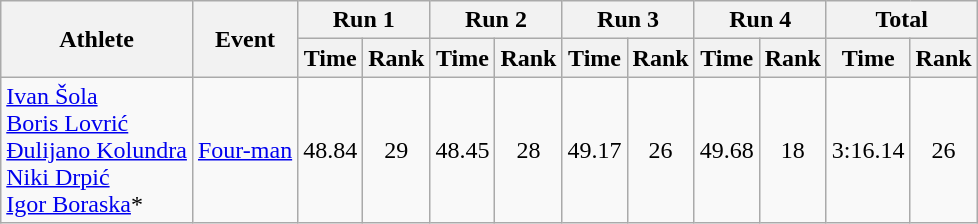<table class="wikitable">
<tr>
<th rowspan="2">Athlete</th>
<th rowspan="2">Event</th>
<th colspan="2">Run 1</th>
<th colspan="2">Run 2</th>
<th colspan="2">Run 3</th>
<th colspan="2">Run 4</th>
<th colspan="2">Total</th>
</tr>
<tr>
<th>Time</th>
<th>Rank</th>
<th>Time</th>
<th>Rank</th>
<th>Time</th>
<th>Rank</th>
<th>Time</th>
<th>Rank</th>
<th>Time</th>
<th>Rank</th>
</tr>
<tr>
<td><a href='#'>Ivan Šola</a><br><a href='#'>Boris Lovrić</a><br><a href='#'>Đulijano Kolundra</a><br><a href='#'>Niki Drpić</a><br><a href='#'>Igor Boraska</a>*</td>
<td><a href='#'>Four-man</a></td>
<td align="center">48.84</td>
<td align="center">29</td>
<td align="center">48.45</td>
<td align="center">28</td>
<td align="center">49.17</td>
<td align="center">26</td>
<td align="center">49.68</td>
<td align="center">18</td>
<td align="center">3:16.14</td>
<td align="center">26</td>
</tr>
</table>
